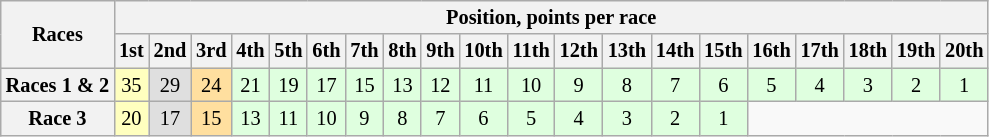<table class="wikitable" style="font-size:85%; text-align:center">
<tr>
<th rowspan="2">Races</th>
<th colspan="20">Position, points per race</th>
</tr>
<tr>
<th>1st</th>
<th>2nd</th>
<th>3rd</th>
<th>4th</th>
<th>5th</th>
<th>6th</th>
<th>7th</th>
<th>8th</th>
<th>9th</th>
<th>10th</th>
<th>11th</th>
<th>12th</th>
<th>13th</th>
<th>14th</th>
<th>15th</th>
<th>16th</th>
<th>17th</th>
<th>18th</th>
<th>19th</th>
<th>20th</th>
</tr>
<tr>
<th>Races 1 & 2</th>
<td bgcolor="#ffffbf">35</td>
<td bgcolor="#dfdfdf">29</td>
<td bgcolor="#ffdf9f">24</td>
<td bgcolor="#dfffdf">21</td>
<td bgcolor="#dfffdf">19</td>
<td bgcolor="#dfffdf">17</td>
<td bgcolor="#dfffdf">15</td>
<td bgcolor="#dfffdf">13</td>
<td bgcolor="#dfffdf">12</td>
<td bgcolor="#dfffdf">11</td>
<td bgcolor="#dfffdf">10</td>
<td bgcolor="#dfffdf">9</td>
<td bgcolor="#dfffdf">8</td>
<td bgcolor="#dfffdf">7</td>
<td bgcolor="#dfffdf">6</td>
<td bgcolor="#dfffdf">5</td>
<td bgcolor="#dfffdf">4</td>
<td bgcolor="#dfffdf">3</td>
<td bgcolor="#dfffdf">2</td>
<td bgcolor="#dfffdf">1</td>
</tr>
<tr>
<th>Race 3</th>
<td bgcolor="#ffffbf">20</td>
<td bgcolor="#dfdfdf">17</td>
<td bgcolor="#ffdf9f">15</td>
<td bgcolor="#dfffdf">13</td>
<td bgcolor="#dfffdf">11</td>
<td bgcolor="#dfffdf">10</td>
<td bgcolor="#dfffdf">9</td>
<td bgcolor="#dfffdf">8</td>
<td bgcolor="#dfffdf">7</td>
<td bgcolor="#dfffdf">6</td>
<td bgcolor="#dfffdf">5</td>
<td bgcolor="#dfffdf">4</td>
<td bgcolor="#dfffdf">3</td>
<td bgcolor="#dfffdf">2</td>
<td bgcolor="#dfffdf">1</td>
</tr>
</table>
